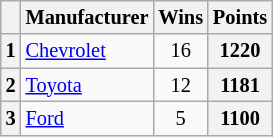<table class="wikitable" style="font-size:85%; text-align:center;">
<tr>
<th></th>
<th>Manufacturer</th>
<th>Wins</th>
<th>Points</th>
</tr>
<tr>
<th>1</th>
<td style="text-align:left"><a href='#'>Chevrolet</a></td>
<td>16</td>
<th>1220</th>
</tr>
<tr>
<th>2</th>
<td style="text-align:left"><a href='#'>Toyota</a></td>
<td>12</td>
<th>1181</th>
</tr>
<tr>
<th>3</th>
<td style="text-align:left"><a href='#'>Ford</a></td>
<td>5</td>
<th>1100</th>
</tr>
</table>
